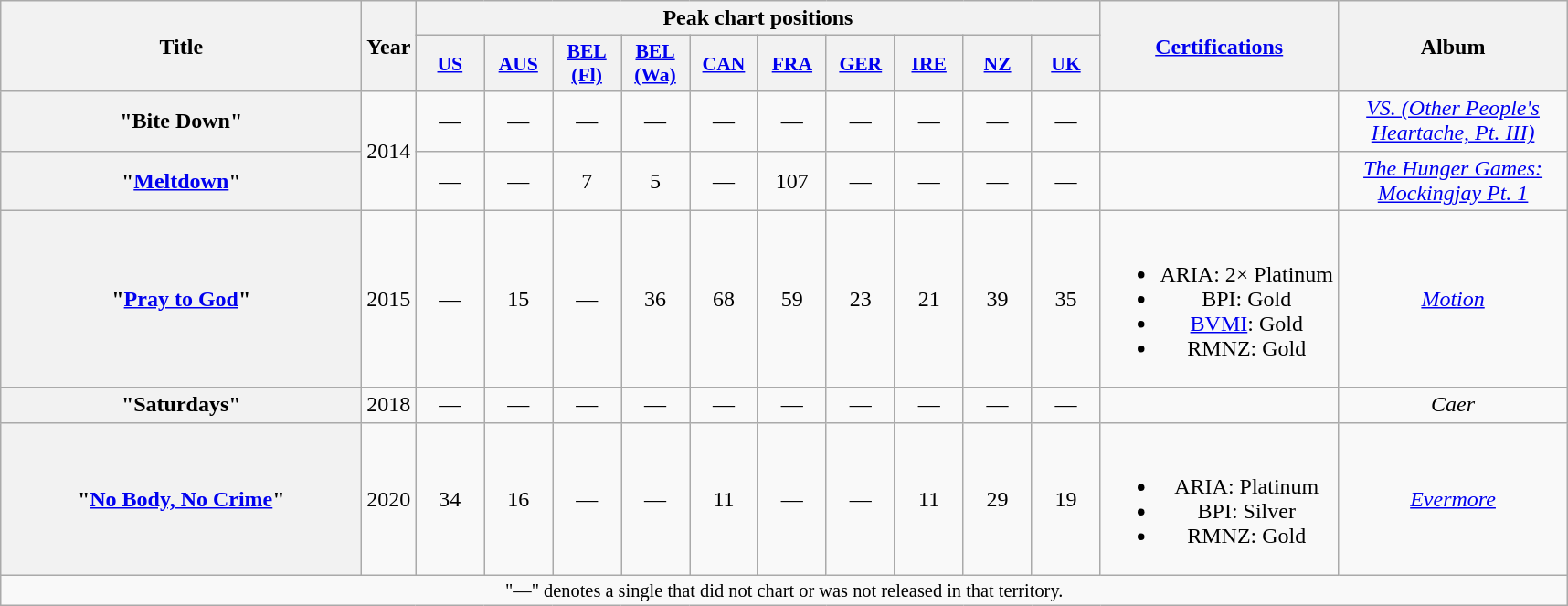<table class="wikitable plainrowheaders" style="text-align:center;">
<tr>
<th scope="col" rowspan="2" style="width:16em;">Title</th>
<th scope="col" rowspan="2" style="width:1em;">Year</th>
<th scope="col" colspan="10">Peak chart positions</th>
<th scope="col" rowspan="2"><a href='#'>Certifications</a></th>
<th scope="col" rowspan="2" style="width:10em;">Album</th>
</tr>
<tr>
<th scope="col" style="width:3em;font-size:90%;"><a href='#'>US</a><br></th>
<th scope="col" style="width:3em;font-size:90%;"><a href='#'>AUS</a><br></th>
<th scope="col" style="width:3em;font-size:90%;"><a href='#'>BEL<br>(Fl)</a><br></th>
<th scope="col" style="width:3em;font-size:90%;"><a href='#'>BEL<br>(Wa)</a><br></th>
<th scope="col" style="width:3em;font-size:90%;"><a href='#'>CAN</a><br></th>
<th scope="col" style="width:3em;font-size:90%;"><a href='#'>FRA</a><br></th>
<th scope="col" style="width:3em;font-size:90%;"><a href='#'>GER</a><br></th>
<th scope="col" style="width:3em;font-size:90%;"><a href='#'>IRE</a><br></th>
<th scope="col" style="width:3em;font-size:90%;"><a href='#'>NZ</a><br></th>
<th scope="col" style="width:3em;font-size:90%;"><a href='#'>UK</a><br></th>
</tr>
<tr>
<th scope="row">"Bite Down"<br></th>
<td rowspan="2">2014</td>
<td>—</td>
<td>—</td>
<td>—</td>
<td>—</td>
<td>—</td>
<td>—</td>
<td>—</td>
<td>—</td>
<td>—</td>
<td>—</td>
<td></td>
<td><em><a href='#'>VS. (Other People's Heartache, Pt. III)</a></em></td>
</tr>
<tr>
<th scope="row">"<a href='#'>Meltdown</a>"<br></th>
<td>—</td>
<td>—</td>
<td>7</td>
<td>5</td>
<td>—</td>
<td>107</td>
<td>—</td>
<td>—</td>
<td>—</td>
<td>—</td>
<td></td>
<td><em><a href='#'>The Hunger Games: Mockingjay Pt. 1</a></em></td>
</tr>
<tr>
<th scope="row">"<a href='#'>Pray to God</a>"<br></th>
<td>2015</td>
<td>—</td>
<td>15</td>
<td>—</td>
<td>36</td>
<td>68</td>
<td>59</td>
<td>23</td>
<td>21</td>
<td>39</td>
<td>35</td>
<td><br><ul><li>ARIA: 2× Platinum</li><li>BPI: Gold</li><li><a href='#'>BVMI</a>: Gold</li><li>RMNZ: Gold</li></ul></td>
<td><em><a href='#'>Motion</a></em></td>
</tr>
<tr>
<th scope="row">"Saturdays"<br></th>
<td>2018</td>
<td>—</td>
<td>—</td>
<td>—</td>
<td>—</td>
<td>—</td>
<td>—</td>
<td>—</td>
<td>—</td>
<td>—</td>
<td>—</td>
<td></td>
<td><em>Caer</em></td>
</tr>
<tr>
<th scope="row">"<a href='#'>No Body, No Crime</a>"<br></th>
<td>2020</td>
<td>34</td>
<td>16</td>
<td>—</td>
<td>—</td>
<td>11</td>
<td>—</td>
<td>—</td>
<td>11</td>
<td>29</td>
<td>19</td>
<td><br><ul><li>ARIA: Platinum</li><li>BPI: Silver</li><li>RMNZ: Gold</li></ul></td>
<td><em><a href='#'>Evermore</a></em></td>
</tr>
<tr>
<td colspan="14" style="font-size:85%">"—" denotes a single that did not chart or was not released in that territory.</td>
</tr>
</table>
